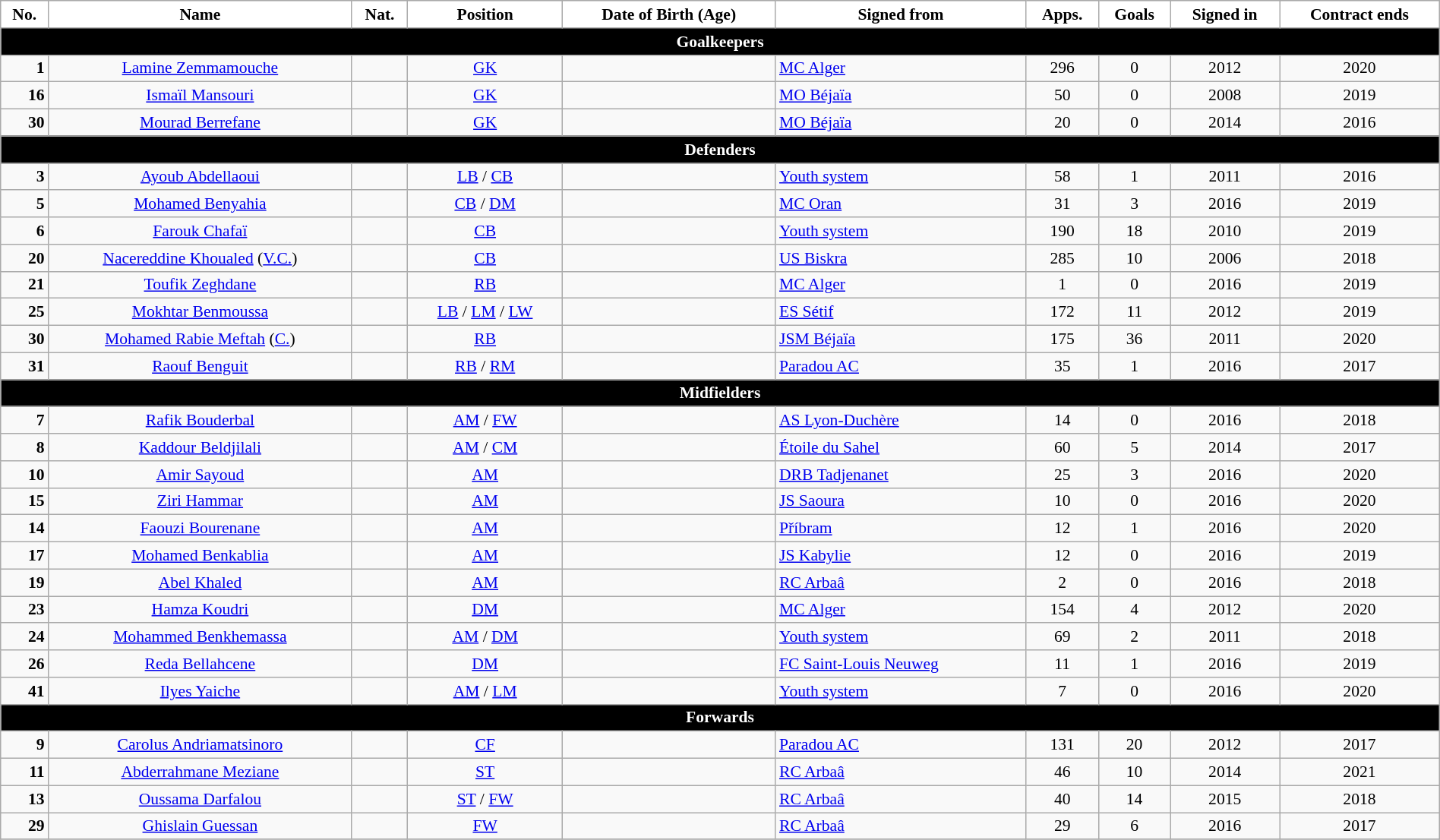<table class="wikitable" style="text-align:center; font-size:90%; width:100%">
<tr>
<th style="background:white; color:black; text-align:center;">No.</th>
<th style="background:white; color:black; text-align:center;">Name</th>
<th style="background:white; color:black; text-align:center;">Nat.</th>
<th style="background:white; color:black; text-align:center;">Position</th>
<th style="background:white; color:black; text-align:center;">Date of Birth (Age)</th>
<th style="background:white; color:black; text-align:center;">Signed from</th>
<th style="background:white; color:black; text-align:center;">Apps.</th>
<th style="background:white; color:black; text-align:center;">Goals</th>
<th style="background:white; color:black; text-align:center;">Signed in</th>
<th style="background:white; color:black; text-align:center;">Contract ends</th>
</tr>
<tr>
<th colspan="12" style="background:#000000; color:white; text-align:center">Goalkeepers</th>
</tr>
<tr>
<td style="text-align:right"><strong>1</strong></td>
<td><a href='#'>Lamine Zemmamouche</a></td>
<td></td>
<td><a href='#'>GK</a></td>
<td></td>
<td style="text-align:left"> <a href='#'>MC Alger</a></td>
<td>296</td>
<td>0</td>
<td>2012</td>
<td>2020</td>
</tr>
<tr>
<td style="text-align:right"><strong>16</strong></td>
<td><a href='#'>Ismaïl Mansouri</a></td>
<td></td>
<td><a href='#'>GK</a></td>
<td></td>
<td style="text-align:left"> <a href='#'>MO Béjaïa</a></td>
<td>50</td>
<td>0</td>
<td>2008</td>
<td>2019</td>
</tr>
<tr>
<td style="text-align:right"><strong>30</strong></td>
<td><a href='#'>Mourad Berrefane</a></td>
<td></td>
<td><a href='#'>GK</a></td>
<td></td>
<td style="text-align:left"> <a href='#'>MO Béjaïa</a></td>
<td>20</td>
<td>0</td>
<td>2014</td>
<td>2016</td>
</tr>
<tr>
<th colspan="12" style="background:#000000; color:white; text-align:center">Defenders</th>
</tr>
<tr>
<td style="text-align:right"><strong>3</strong></td>
<td><a href='#'>Ayoub Abdellaoui</a></td>
<td></td>
<td><a href='#'>LB</a> / <a href='#'>CB</a></td>
<td></td>
<td style="text-align:left"> <a href='#'>Youth system</a></td>
<td>58</td>
<td>1</td>
<td>2011</td>
<td>2016</td>
</tr>
<tr>
<td style="text-align:right"><strong>5</strong></td>
<td><a href='#'>Mohamed Benyahia</a></td>
<td></td>
<td><a href='#'>CB</a> / <a href='#'>DM</a></td>
<td></td>
<td style="text-align:left"> <a href='#'>MC Oran</a></td>
<td>31</td>
<td>3</td>
<td>2016</td>
<td>2019</td>
</tr>
<tr>
<td style="text-align:right"><strong>6</strong></td>
<td><a href='#'>Farouk Chafaï</a></td>
<td></td>
<td><a href='#'>CB</a></td>
<td></td>
<td style="text-align:left"> <a href='#'>Youth system</a></td>
<td>190</td>
<td>18</td>
<td>2010</td>
<td>2019</td>
</tr>
<tr>
<td style="text-align:right"><strong>20</strong></td>
<td><a href='#'>Nacereddine Khoualed</a> (<a href='#'>V.C.</a>)</td>
<td></td>
<td><a href='#'>CB</a></td>
<td></td>
<td style="text-align:left"> <a href='#'>US Biskra</a></td>
<td>285</td>
<td>10</td>
<td>2006</td>
<td>2018</td>
</tr>
<tr>
<td style="text-align:right"><strong>21</strong></td>
<td><a href='#'>Toufik Zeghdane</a></td>
<td></td>
<td><a href='#'>RB</a></td>
<td></td>
<td style="text-align:left"> <a href='#'>MC Alger</a></td>
<td>1</td>
<td>0</td>
<td>2016</td>
<td>2019</td>
</tr>
<tr>
<td style="text-align:right"><strong>25</strong></td>
<td><a href='#'>Mokhtar Benmoussa</a></td>
<td></td>
<td><a href='#'>LB</a> / <a href='#'>LM</a> / <a href='#'>LW</a></td>
<td></td>
<td style="text-align:left"> <a href='#'>ES Sétif</a></td>
<td>172</td>
<td>11</td>
<td>2012</td>
<td>2019</td>
</tr>
<tr>
<td style="text-align:right"><strong>30</strong></td>
<td><a href='#'>Mohamed Rabie Meftah</a> (<a href='#'>C.</a>)</td>
<td></td>
<td><a href='#'>RB</a></td>
<td></td>
<td style="text-align:left"> <a href='#'>JSM Béjaïa</a></td>
<td>175</td>
<td>36</td>
<td>2011</td>
<td>2020</td>
</tr>
<tr>
<td style="text-align:right"><strong>31</strong></td>
<td><a href='#'>Raouf Benguit</a></td>
<td></td>
<td><a href='#'>RB</a> / <a href='#'>RM</a></td>
<td></td>
<td style="text-align:left"> <a href='#'>Paradou AC</a></td>
<td>35</td>
<td>1</td>
<td>2016</td>
<td>2017</td>
</tr>
<tr>
<th colspan="12" style="background:#000000; color:white; text-align:center">Midfielders</th>
</tr>
<tr>
<td style="text-align:right"><strong>7</strong></td>
<td><a href='#'>Rafik Bouderbal</a></td>
<td></td>
<td><a href='#'>AM</a> / <a href='#'>FW</a></td>
<td></td>
<td style="text-align:left"> <a href='#'>AS Lyon-Duchère</a></td>
<td>14</td>
<td>0</td>
<td>2016</td>
<td>2018</td>
</tr>
<tr>
<td style="text-align:right"><strong>8</strong></td>
<td><a href='#'>Kaddour Beldjilali</a></td>
<td></td>
<td><a href='#'>AM</a> / <a href='#'>CM</a></td>
<td></td>
<td style="text-align:left"> <a href='#'>Étoile du Sahel</a></td>
<td>60</td>
<td>5</td>
<td>2014</td>
<td>2017</td>
</tr>
<tr>
<td style="text-align:right"><strong>10</strong></td>
<td><a href='#'>Amir Sayoud</a></td>
<td></td>
<td><a href='#'>AM</a></td>
<td></td>
<td style="text-align:left"> <a href='#'>DRB Tadjenanet</a></td>
<td>25</td>
<td>3</td>
<td>2016</td>
<td>2020</td>
</tr>
<tr>
<td style="text-align:right"><strong>15</strong></td>
<td><a href='#'>Ziri Hammar</a></td>
<td></td>
<td><a href='#'>AM</a></td>
<td></td>
<td style="text-align:left"> <a href='#'>JS Saoura</a></td>
<td>10</td>
<td>0</td>
<td>2016</td>
<td>2020</td>
</tr>
<tr>
<td style="text-align:right"><strong>14</strong></td>
<td><a href='#'>Faouzi Bourenane</a></td>
<td></td>
<td><a href='#'>AM</a></td>
<td></td>
<td style="text-align:left"> <a href='#'>Příbram</a></td>
<td>12</td>
<td>1</td>
<td>2016</td>
<td>2020</td>
</tr>
<tr>
<td style="text-align:right"><strong>17</strong></td>
<td><a href='#'>Mohamed Benkablia</a></td>
<td></td>
<td><a href='#'>AM</a></td>
<td></td>
<td style="text-align:left"> <a href='#'>JS Kabylie</a></td>
<td>12</td>
<td>0</td>
<td>2016</td>
<td>2019</td>
</tr>
<tr>
<td style="text-align:right"><strong>19</strong></td>
<td><a href='#'>Abel Khaled</a></td>
<td></td>
<td><a href='#'>AM</a></td>
<td></td>
<td style="text-align:left"> <a href='#'>RC Arbaâ</a></td>
<td>2</td>
<td>0</td>
<td>2016</td>
<td>2018</td>
</tr>
<tr>
<td style="text-align:right"><strong>23</strong></td>
<td><a href='#'>Hamza Koudri</a></td>
<td></td>
<td><a href='#'>DM</a></td>
<td></td>
<td style="text-align:left"> <a href='#'>MC Alger</a></td>
<td>154</td>
<td>4</td>
<td>2012</td>
<td>2020</td>
</tr>
<tr>
<td style="text-align:right"><strong>24</strong></td>
<td><a href='#'>Mohammed Benkhemassa</a></td>
<td></td>
<td><a href='#'>AM</a> / <a href='#'>DM</a></td>
<td></td>
<td style="text-align:left"> <a href='#'>Youth system</a></td>
<td>69</td>
<td>2</td>
<td>2011</td>
<td>2018</td>
</tr>
<tr>
<td style="text-align:right"><strong>26</strong></td>
<td><a href='#'>Reda Bellahcene</a></td>
<td></td>
<td><a href='#'>DM</a></td>
<td></td>
<td style="text-align:left"> <a href='#'>FC Saint-Louis Neuweg</a></td>
<td>11</td>
<td>1</td>
<td>2016</td>
<td>2019</td>
</tr>
<tr>
<td style="text-align:right"><strong>41</strong></td>
<td><a href='#'>Ilyes Yaiche</a></td>
<td></td>
<td><a href='#'>AM</a> / <a href='#'>LM</a></td>
<td></td>
<td style="text-align:left"> <a href='#'>Youth system</a></td>
<td>7</td>
<td>0</td>
<td>2016</td>
<td>2020</td>
</tr>
<tr>
<th colspan="12" style="background:#000000; color:white; text-align:center">Forwards</th>
</tr>
<tr>
<td style="text-align:right"><strong>9</strong></td>
<td><a href='#'>Carolus Andriamatsinoro</a></td>
<td></td>
<td><a href='#'>CF</a></td>
<td></td>
<td style="text-align:left"> <a href='#'>Paradou AC</a></td>
<td>131</td>
<td>20</td>
<td>2012</td>
<td>2017</td>
</tr>
<tr>
<td style="text-align:right"><strong>11</strong></td>
<td><a href='#'>Abderrahmane Meziane</a></td>
<td></td>
<td><a href='#'>ST</a></td>
<td></td>
<td style="text-align:left"> <a href='#'>RC Arbaâ</a></td>
<td>46</td>
<td>10</td>
<td>2014</td>
<td>2021</td>
</tr>
<tr>
<td style="text-align:right"><strong>13</strong></td>
<td><a href='#'>Oussama Darfalou</a></td>
<td></td>
<td><a href='#'>ST</a> / <a href='#'>FW</a></td>
<td></td>
<td style="text-align:left"> <a href='#'>RC Arbaâ</a></td>
<td>40</td>
<td>14</td>
<td>2015</td>
<td>2018</td>
</tr>
<tr>
<td style="text-align:right"><strong>29</strong></td>
<td><a href='#'>Ghislain Guessan</a></td>
<td></td>
<td><a href='#'>FW</a></td>
<td></td>
<td style="text-align:left"> <a href='#'>RC Arbaâ</a></td>
<td>29</td>
<td>6</td>
<td>2016</td>
<td>2017</td>
</tr>
<tr>
</tr>
</table>
